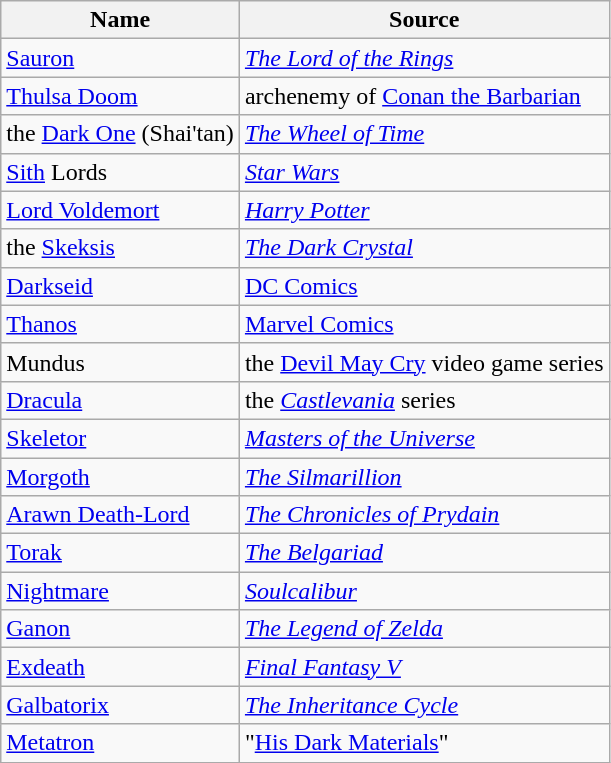<table class="wikitable sortable">
<tr>
<th>Name</th>
<th>Source</th>
</tr>
<tr>
<td><a href='#'>Sauron</a></td>
<td><em><a href='#'>The Lord of the Rings</a></em></td>
</tr>
<tr>
<td><a href='#'>Thulsa Doom</a></td>
<td>archenemy of <a href='#'>Conan the Barbarian</a></td>
</tr>
<tr>
<td>the <a href='#'>Dark One</a> (Shai'tan)</td>
<td><em><a href='#'>The Wheel of Time</a></em></td>
</tr>
<tr>
<td><a href='#'>Sith</a> Lords</td>
<td><em><a href='#'>Star Wars</a></em></td>
</tr>
<tr>
<td><a href='#'>Lord Voldemort</a></td>
<td><em><a href='#'>Harry Potter</a></em></td>
</tr>
<tr>
<td>the <a href='#'>Skeksis</a></td>
<td><em><a href='#'>The Dark Crystal</a></em></td>
</tr>
<tr>
<td><a href='#'>Darkseid</a></td>
<td><a href='#'>DC Comics</a></td>
</tr>
<tr>
<td><a href='#'>Thanos</a></td>
<td><a href='#'>Marvel Comics</a></td>
</tr>
<tr>
<td>Mundus</td>
<td>the <a href='#'>Devil May Cry</a> video game series</td>
</tr>
<tr>
<td><a href='#'>Dracula</a></td>
<td>the <em><a href='#'>Castlevania</a></em> series</td>
</tr>
<tr>
<td><a href='#'>Skeletor</a></td>
<td><em><a href='#'>Masters of the Universe</a></em></td>
</tr>
<tr>
<td><a href='#'>Morgoth</a></td>
<td><em><a href='#'>The Silmarillion</a></em></td>
</tr>
<tr>
<td><a href='#'>Arawn Death-Lord</a></td>
<td><em><a href='#'>The Chronicles of Prydain</a></em></td>
</tr>
<tr>
<td><a href='#'>Torak</a></td>
<td><em><a href='#'>The Belgariad</a></em></td>
</tr>
<tr>
<td><a href='#'>Nightmare</a></td>
<td><em><a href='#'>Soulcalibur</a></em></td>
</tr>
<tr>
<td><a href='#'>Ganon</a></td>
<td><em><a href='#'>The Legend of Zelda</a></em></td>
</tr>
<tr>
<td><a href='#'>Exdeath</a></td>
<td><em><a href='#'>Final Fantasy V</a></em></td>
</tr>
<tr>
<td><a href='#'>Galbatorix</a></td>
<td><em><a href='#'>The Inheritance Cycle</a></em></td>
</tr>
<tr>
<td><a href='#'>Metatron</a></td>
<td>"<a href='#'>His Dark Materials</a>"</td>
</tr>
</table>
